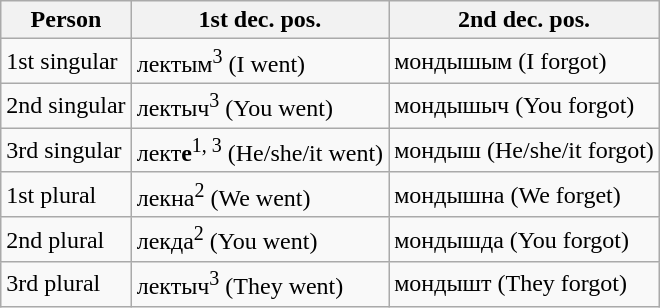<table class="wikitable">
<tr>
<th>Person</th>
<th>1st dec. pos.</th>
<th>2nd dec. pos.</th>
</tr>
<tr>
<td>1st singular</td>
<td>лектым<sup>3</sup> (I went)</td>
<td>мондышым (I forgot)</td>
</tr>
<tr>
<td>2nd singular</td>
<td>лектыч<sup>3</sup> (You went)</td>
<td>мондышыч (You forgot)</td>
</tr>
<tr>
<td>3rd singular</td>
<td>лект<strong>е</strong><sup>1, 3</sup> (He/she/it went)</td>
<td>мондыш (He/she/it forgot)</td>
</tr>
<tr>
<td>1st plural</td>
<td>лекна<sup>2</sup> (We went)</td>
<td>мондышна (We forget)</td>
</tr>
<tr>
<td>2nd plural</td>
<td>лекда<sup>2</sup> (You went)</td>
<td>мондышда (You forgot)</td>
</tr>
<tr>
<td>3rd plural</td>
<td>лектыч<sup>3</sup> (They went)</td>
<td>мондышт (They forgot)</td>
</tr>
</table>
